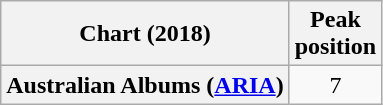<table class="wikitable plainrowheaders" style="text-align:center">
<tr>
<th scope="col">Chart (2018)</th>
<th scope="col">Peak<br> position</th>
</tr>
<tr>
<th scope="row">Australian Albums (<a href='#'>ARIA</a>)</th>
<td>7</td>
</tr>
</table>
